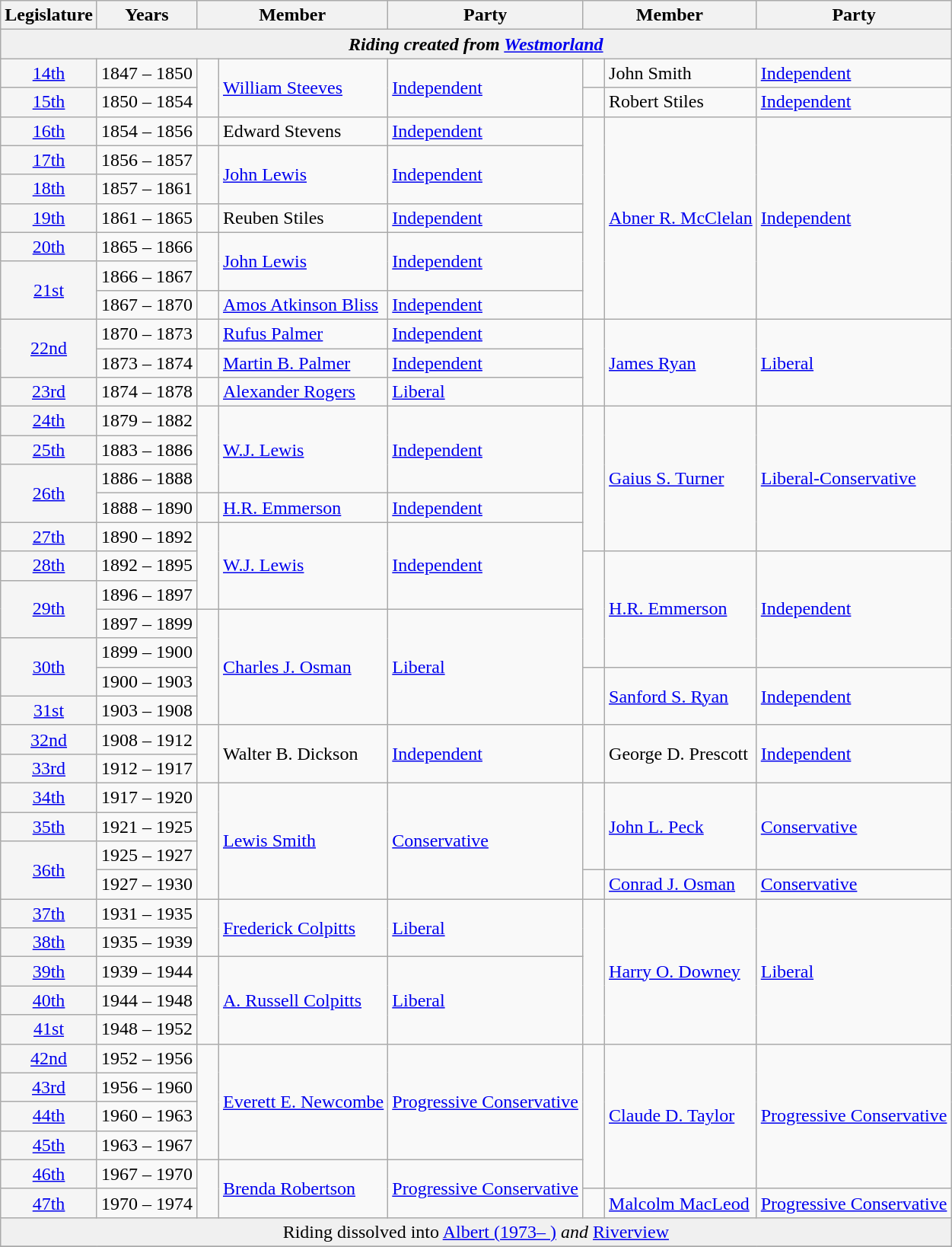<table class="wikitable">
<tr>
<th>Legislature</th>
<th>Years</th>
<th colspan="2">Member</th>
<th>Party</th>
<th colspan="2">Member</th>
<th>Party</th>
</tr>
<tr>
<td bgcolor="#F0F0F0" colspan="8" align="center"><strong><em>Riding created from<em> <a href='#'>Westmorland</a><strong></td>
</tr>
<tr>
<td bgcolor="whitesmoke" align="center"><a href='#'>14th</a></td>
<td>1847 – 1850</td>
<td rowspan="2" >   </td>
<td rowspan="2"><a href='#'>William Steeves</a></td>
<td rowspan="2"><a href='#'>Independent</a></td>
<td>   </td>
<td>John Smith</td>
<td><a href='#'>Independent</a></td>
</tr>
<tr>
<td bgcolor="whitesmoke" align="center"><a href='#'>15th</a></td>
<td>1850 – 1854</td>
<td>   </td>
<td>Robert Stiles</td>
<td><a href='#'>Independent</a></td>
</tr>
<tr>
<td bgcolor="whitesmoke" align="center"><a href='#'>16th</a></td>
<td>1854 – 1856</td>
<td>   </td>
<td>Edward Stevens</td>
<td><a href='#'>Independent</a></td>
<td rowspan="7" >   </td>
<td rowspan="7"><a href='#'>Abner R. McClelan</a></td>
<td rowspan="7"><a href='#'>Independent</a></td>
</tr>
<tr>
<td bgcolor="whitesmoke" align="center"><a href='#'>17th</a></td>
<td>1856 – 1857</td>
<td rowspan="2" >   </td>
<td rowspan="2"><a href='#'>John Lewis</a></td>
<td rowspan="2"><a href='#'>Independent</a></td>
</tr>
<tr>
<td bgcolor="whitesmoke" align="center"><a href='#'>18th</a></td>
<td>1857 – 1861</td>
</tr>
<tr>
<td bgcolor="whitesmoke" align="center"><a href='#'>19th</a></td>
<td>1861 – 1865</td>
<td>   </td>
<td>Reuben Stiles</td>
<td><a href='#'>Independent</a></td>
</tr>
<tr>
<td bgcolor="whitesmoke" align="center"><a href='#'>20th</a></td>
<td>1865 – 1866</td>
<td rowspan="2" >   </td>
<td rowspan="2"><a href='#'>John Lewis</a></td>
<td rowspan="2"><a href='#'>Independent</a></td>
</tr>
<tr>
<td bgcolor="whitesmoke" align="center" rowspan="2"><a href='#'>21st</a></td>
<td>1866 – 1867</td>
</tr>
<tr>
<td>1867 – 1870</td>
<td>   </td>
<td><a href='#'>Amos Atkinson Bliss</a></td>
<td><a href='#'>Independent</a></td>
</tr>
<tr>
<td bgcolor="whitesmoke" align="center" rowspan="2"><a href='#'>22nd</a></td>
<td>1870 – 1873</td>
<td>   </td>
<td><a href='#'>Rufus Palmer</a></td>
<td><a href='#'>Independent</a></td>
<td rowspan="3" >   </td>
<td rowspan="3"><a href='#'>James Ryan</a></td>
<td rowspan="3"><a href='#'>Liberal</a></td>
</tr>
<tr>
<td>1873 – 1874</td>
<td>   </td>
<td><a href='#'>Martin B. Palmer</a></td>
<td><a href='#'>Independent</a></td>
</tr>
<tr>
<td bgcolor="whitesmoke" align="center"><a href='#'>23rd</a></td>
<td>1874 – 1878</td>
<td>   </td>
<td><a href='#'>Alexander Rogers</a></td>
<td><a href='#'>Liberal</a></td>
</tr>
<tr>
<td bgcolor="whitesmoke" align="center"><a href='#'>24th</a></td>
<td>1879 – 1882</td>
<td rowspan="3" >   </td>
<td rowspan="3"><a href='#'>W.J. Lewis</a></td>
<td rowspan="3"><a href='#'>Independent</a></td>
<td rowspan="5" >   </td>
<td rowspan="5"><a href='#'>Gaius S. Turner</a></td>
<td rowspan="5"><a href='#'>Liberal-Conservative</a></td>
</tr>
<tr>
<td bgcolor="whitesmoke" align="center"><a href='#'>25th</a></td>
<td>1883 – 1886</td>
</tr>
<tr>
<td bgcolor="whitesmoke" align="center" rowspan="2"><a href='#'>26th</a></td>
<td>1886 – 1888</td>
</tr>
<tr>
<td>1888 – 1890</td>
<td>   </td>
<td><a href='#'>H.R. Emmerson</a></td>
<td><a href='#'>Independent</a></td>
</tr>
<tr>
<td bgcolor="whitesmoke" align="center"><a href='#'>27th</a></td>
<td>1890 – 1892</td>
<td rowspan="3" >   </td>
<td rowspan="3"><a href='#'>W.J. Lewis</a></td>
<td rowspan="3"><a href='#'>Independent</a></td>
</tr>
<tr>
<td bgcolor="whitesmoke" align="center"><a href='#'>28th</a></td>
<td>1892 – 1895</td>
<td rowspan="4" >   </td>
<td rowspan="4"><a href='#'>H.R. Emmerson</a></td>
<td rowspan="4"><a href='#'>Independent</a></td>
</tr>
<tr>
<td bgcolor="whitesmoke" align="center" rowspan="2"><a href='#'>29th</a></td>
<td>1896 – 1897</td>
</tr>
<tr>
<td>1897 – 1899</td>
<td rowspan="4" >   </td>
<td rowspan="4"><a href='#'>Charles J. Osman</a></td>
<td rowspan="4"><a href='#'>Liberal</a></td>
</tr>
<tr>
<td bgcolor="whitesmoke" align="center" rowspan="2"><a href='#'>30th</a></td>
<td>1899 – 1900</td>
</tr>
<tr>
<td>1900 – 1903</td>
<td rowspan="2" >   </td>
<td rowspan="2"><a href='#'>Sanford S. Ryan</a></td>
<td rowspan="2"><a href='#'>Independent</a></td>
</tr>
<tr>
<td bgcolor="whitesmoke" align="center"><a href='#'>31st</a></td>
<td>1903 – 1908</td>
</tr>
<tr>
<td bgcolor="whitesmoke" align="center"><a href='#'>32nd</a></td>
<td>1908 – 1912</td>
<td rowspan="2" >   </td>
<td rowspan="2">Walter B. Dickson</td>
<td rowspan="2"><a href='#'>Independent</a></td>
<td rowspan="2" >   </td>
<td rowspan="2">George D. Prescott</td>
<td rowspan="2"><a href='#'>Independent</a></td>
</tr>
<tr>
<td bgcolor="whitesmoke" align="center"><a href='#'>33rd</a></td>
<td>1912 – 1917</td>
</tr>
<tr>
<td bgcolor="whitesmoke" align="center"><a href='#'>34th</a></td>
<td>1917 – 1920</td>
<td rowspan="4" >   </td>
<td rowspan="4"><a href='#'>Lewis Smith</a></td>
<td rowspan="4"><a href='#'>Conservative</a></td>
<td rowspan="3" >   </td>
<td rowspan="3"><a href='#'>John L. Peck</a></td>
<td rowspan="3"><a href='#'>Conservative</a></td>
</tr>
<tr>
<td bgcolor="whitesmoke" align="center"><a href='#'>35th</a></td>
<td>1921 – 1925</td>
</tr>
<tr>
<td bgcolor="whitesmoke" align="center" rowspan="2"><a href='#'>36th</a></td>
<td>1925 – 1927</td>
</tr>
<tr>
<td>1927 – 1930</td>
<td>   </td>
<td><a href='#'>Conrad J. Osman</a></td>
<td><a href='#'>Conservative</a></td>
</tr>
<tr>
<td bgcolor="whitesmoke" align="center"><a href='#'>37th</a></td>
<td>1931 – 1935</td>
<td rowspan="2" >   </td>
<td rowspan="2"><a href='#'>Frederick Colpitts</a></td>
<td rowspan="2"><a href='#'>Liberal</a></td>
<td rowspan="5" >   </td>
<td rowspan="5"><a href='#'>Harry O. Downey</a></td>
<td rowspan="5"><a href='#'>Liberal</a></td>
</tr>
<tr>
<td bgcolor="whitesmoke" align="center"><a href='#'>38th</a></td>
<td>1935 – 1939</td>
</tr>
<tr>
<td bgcolor="whitesmoke" align="center"><a href='#'>39th</a></td>
<td>1939 – 1944</td>
<td rowspan="3" >   </td>
<td rowspan="3"><a href='#'>A. Russell Colpitts</a></td>
<td rowspan="3"><a href='#'>Liberal</a></td>
</tr>
<tr>
<td bgcolor="whitesmoke" align="center"><a href='#'>40th</a></td>
<td>1944 – 1948</td>
</tr>
<tr>
<td bgcolor="whitesmoke" align="center"><a href='#'>41st</a></td>
<td>1948 – 1952</td>
</tr>
<tr>
<td bgcolor="whitesmoke" align="center"><a href='#'>42nd</a></td>
<td>1952 – 1956</td>
<td rowspan="4" >   </td>
<td rowspan="4"><a href='#'>Everett E. Newcombe</a></td>
<td rowspan="4"><a href='#'>Progressive Conservative</a></td>
<td rowspan="5" >   </td>
<td rowspan="5"><a href='#'>Claude D. Taylor</a></td>
<td rowspan="5"><a href='#'>Progressive Conservative</a></td>
</tr>
<tr>
<td bgcolor="whitesmoke" align="center"><a href='#'>43rd</a></td>
<td>1956 – 1960</td>
</tr>
<tr>
<td bgcolor="whitesmoke" align="center"><a href='#'>44th</a></td>
<td>1960 – 1963</td>
</tr>
<tr>
<td bgcolor="whitesmoke" align="center"><a href='#'>45th</a></td>
<td>1963 – 1967</td>
</tr>
<tr>
<td bgcolor="whitesmoke" align="center"><a href='#'>46th</a></td>
<td>1967 – 1970</td>
<td rowspan="2" >   </td>
<td rowspan="2"><a href='#'>Brenda Robertson</a></td>
<td rowspan="2"><a href='#'>Progressive Conservative</a></td>
</tr>
<tr>
<td bgcolor="whitesmoke" align="center"><a href='#'>47th</a></td>
<td>1970 – 1974</td>
<td>   </td>
<td><a href='#'>Malcolm MacLeod</a></td>
<td><a href='#'>Progressive Conservative</a></td>
</tr>
<tr>
<td bgcolor="#F0F0F0" colspan="8" align="center"></em></strong>Riding dissolved into</em> <a href='#'>Albert (1973– )</a> <em>and</em> <a href='#'>Riverview</a></strong></td>
</tr>
<tr>
</tr>
</table>
